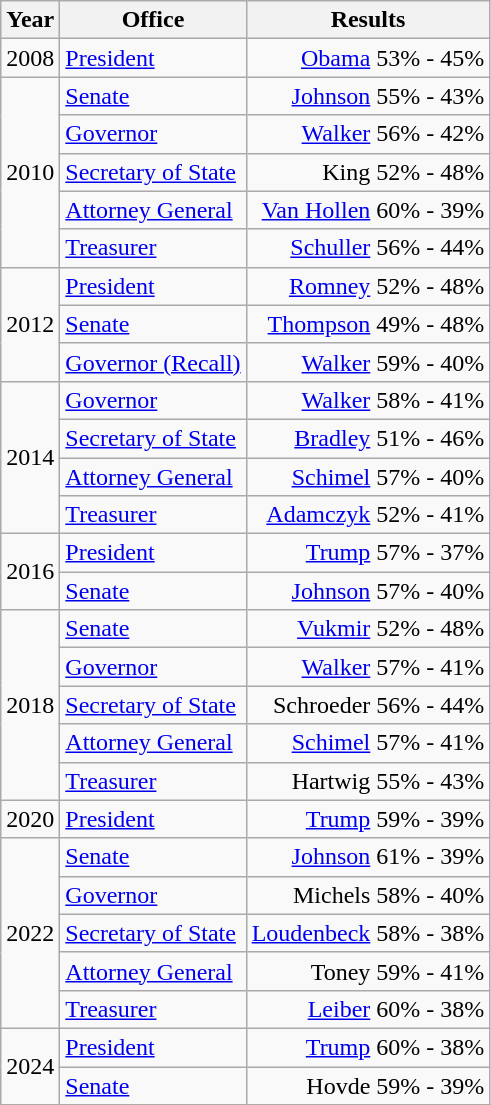<table class=wikitable>
<tr>
<th>Year</th>
<th>Office</th>
<th>Results</th>
</tr>
<tr>
<td>2008</td>
<td><a href='#'>President</a></td>
<td align="right" ><a href='#'>Obama</a> 53% - 45%</td>
</tr>
<tr>
<td rowspan=5>2010</td>
<td><a href='#'>Senate</a></td>
<td align="right" ><a href='#'>Johnson</a> 55% - 43%</td>
</tr>
<tr>
<td><a href='#'>Governor</a></td>
<td align="right" ><a href='#'>Walker</a> 56% - 42%</td>
</tr>
<tr>
<td><a href='#'>Secretary of State</a></td>
<td align="right" >King 52% - 48%</td>
</tr>
<tr>
<td><a href='#'>Attorney General</a></td>
<td align="right" ><a href='#'>Van Hollen</a> 60% - 39%</td>
</tr>
<tr>
<td><a href='#'>Treasurer</a></td>
<td align="right" ><a href='#'>Schuller</a> 56% - 44%</td>
</tr>
<tr>
<td rowspan=3>2012</td>
<td><a href='#'>President</a></td>
<td align="right" ><a href='#'>Romney</a> 52% - 48%</td>
</tr>
<tr>
<td><a href='#'>Senate</a></td>
<td align="right" ><a href='#'>Thompson</a> 49% - 48%</td>
</tr>
<tr>
<td><a href='#'>Governor (Recall)</a></td>
<td align="right" ><a href='#'>Walker</a> 59% - 40%</td>
</tr>
<tr>
<td rowspan=4>2014</td>
<td><a href='#'>Governor</a></td>
<td align="right" ><a href='#'>Walker</a> 58% - 41%</td>
</tr>
<tr>
<td><a href='#'>Secretary of State</a></td>
<td align="right" ><a href='#'>Bradley</a> 51% - 46%</td>
</tr>
<tr>
<td><a href='#'>Attorney General</a></td>
<td align="right" ><a href='#'>Schimel</a> 57% - 40%</td>
</tr>
<tr>
<td><a href='#'>Treasurer</a></td>
<td align="right" ><a href='#'>Adamczyk</a> 52% - 41%</td>
</tr>
<tr>
<td rowspan=2>2016</td>
<td><a href='#'>President</a></td>
<td align="right" ><a href='#'>Trump</a> 57% - 37%</td>
</tr>
<tr>
<td><a href='#'>Senate</a></td>
<td align="right" ><a href='#'>Johnson</a> 57% - 40%</td>
</tr>
<tr>
<td rowspan=5>2018</td>
<td><a href='#'>Senate</a></td>
<td align="right" ><a href='#'>Vukmir</a> 52% - 48%</td>
</tr>
<tr>
<td><a href='#'>Governor</a></td>
<td align="right" ><a href='#'>Walker</a> 57% - 41%</td>
</tr>
<tr>
<td><a href='#'>Secretary of State</a></td>
<td align="right" >Schroeder 56% - 44%</td>
</tr>
<tr>
<td><a href='#'>Attorney General</a></td>
<td align="right" ><a href='#'>Schimel</a> 57% - 41%</td>
</tr>
<tr>
<td><a href='#'>Treasurer</a></td>
<td align="right" >Hartwig 55% - 43%</td>
</tr>
<tr>
<td>2020</td>
<td><a href='#'>President</a></td>
<td align="right" ><a href='#'>Trump</a> 59% - 39%</td>
</tr>
<tr>
<td rowspan=5>2022</td>
<td><a href='#'>Senate</a></td>
<td align="right" ><a href='#'>Johnson</a> 61% - 39%</td>
</tr>
<tr>
<td><a href='#'>Governor</a></td>
<td align="right" >Michels 58% - 40%</td>
</tr>
<tr>
<td><a href='#'>Secretary of State</a></td>
<td align="right" ><a href='#'>Loudenbeck</a> 58% - 38%</td>
</tr>
<tr>
<td><a href='#'>Attorney General</a></td>
<td align="right" >Toney 59% - 41%</td>
</tr>
<tr>
<td><a href='#'>Treasurer</a></td>
<td align="right" ><a href='#'>Leiber</a> 60% - 38%</td>
</tr>
<tr>
<td rowspan=2>2024</td>
<td><a href='#'>President</a></td>
<td align="right" ><a href='#'>Trump</a> 60% - 38%</td>
</tr>
<tr>
<td><a href='#'>Senate</a></td>
<td align="right" >Hovde 59% - 39%</td>
</tr>
</table>
